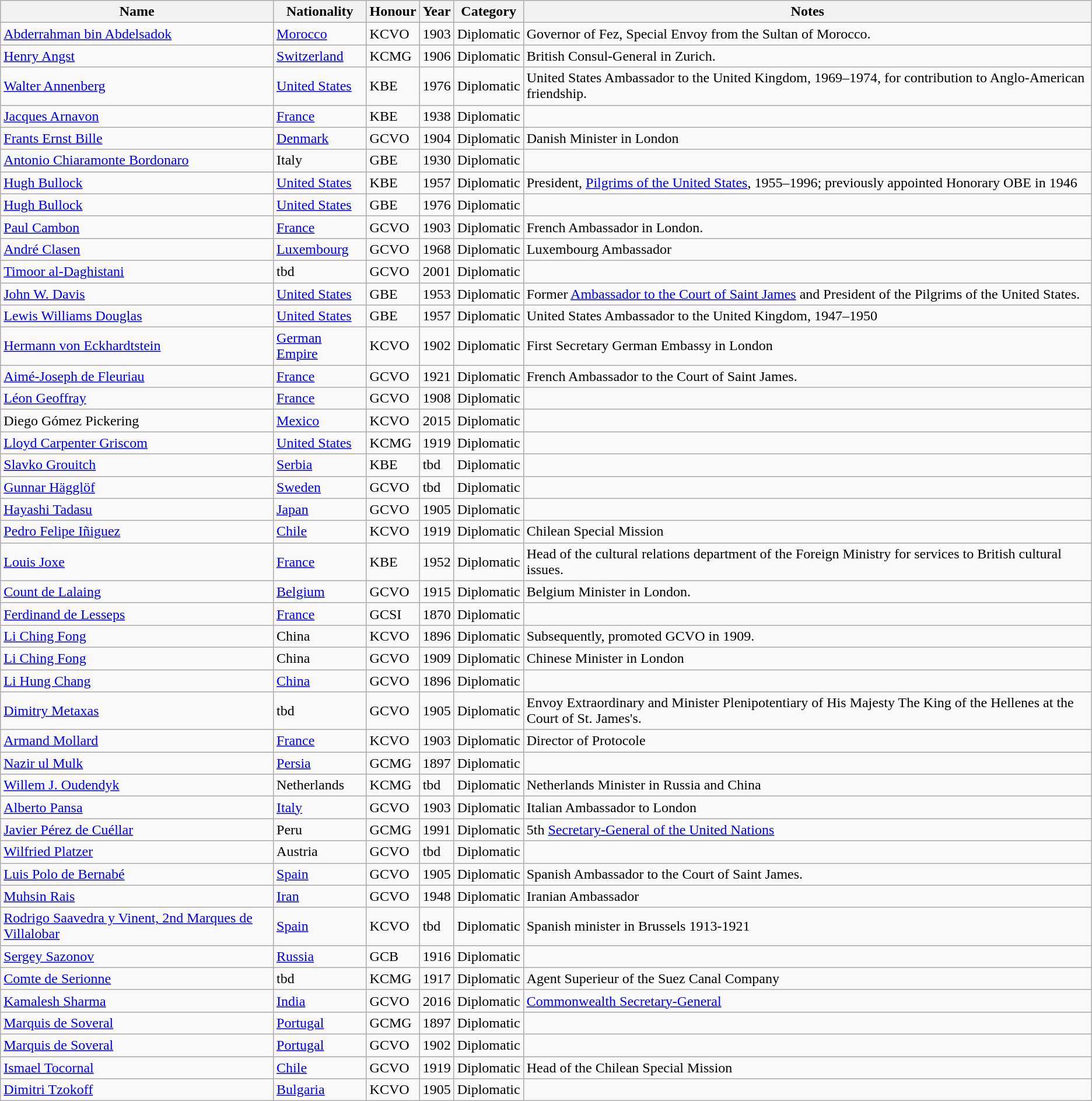<table class="wikitable sortable">
<tr>
<th>Name</th>
<th>Nationality</th>
<th>Honour</th>
<th>Year</th>
<th>Category</th>
<th class="unsortable">Notes</th>
</tr>
<tr>
<td><a href='#'>Abderrahman bin Abdelsadok</a></td>
<td><a href='#'>Morocco</a></td>
<td>KCVO</td>
<td>1903</td>
<td>Diplomatic</td>
<td> Governor of Fez, Special Envoy from the Sultan of Morocco.</td>
</tr>
<tr>
<td><a href='#'>Henry Angst</a></td>
<td><a href='#'>Switzerland</a></td>
<td>KCMG</td>
<td>1906</td>
<td>Diplomatic</td>
<td>British Consul-General in Zurich.</td>
</tr>
<tr>
<td><a href='#'>Walter Annenberg</a></td>
<td><a href='#'>United States</a></td>
<td>KBE</td>
<td>1976</td>
<td>Diplomatic</td>
<td>United States Ambassador to the United Kingdom, 1969–1974, for contribution to Anglo-American friendship.</td>
</tr>
<tr>
<td><a href='#'>Jacques Arnavon</a></td>
<td><a href='#'>France</a></td>
<td>KBE</td>
<td>1938</td>
<td>Diplomatic</td>
<td></td>
</tr>
<tr>
<td><a href='#'>Frants Ernst Bille</a></td>
<td><a href='#'>Denmark</a></td>
<td>GCVO</td>
<td>1904</td>
<td>Diplomatic</td>
<td>Danish Minister in London</td>
</tr>
<tr>
<td><a href='#'>Antonio Chiaramonte Bordonaro</a></td>
<td>Italy</td>
<td>GBE</td>
<td>1930</td>
<td>Diplomatic</td>
<td></td>
</tr>
<tr>
<td><a href='#'>Hugh Bullock</a></td>
<td><a href='#'>United States</a></td>
<td>KBE</td>
<td>1957</td>
<td>Diplomatic</td>
<td>President, <a href='#'>Pilgrims of the United States</a>, 1955–1996; previously appointed Honorary OBE in 1946</td>
</tr>
<tr>
<td><a href='#'>Hugh Bullock</a></td>
<td><a href='#'>United States</a></td>
<td>GBE</td>
<td>1976</td>
<td>Diplomatic</td>
<td></td>
</tr>
<tr>
<td><a href='#'>Paul Cambon</a></td>
<td><a href='#'>France</a></td>
<td>GCVO</td>
<td>1903</td>
<td>Diplomatic</td>
<td>French Ambassador in London.</td>
</tr>
<tr>
<td><a href='#'>André Clasen</a></td>
<td><a href='#'>Luxembourg</a></td>
<td>GCVO</td>
<td>1968</td>
<td>Diplomatic</td>
<td>Luxembourg Ambassador</td>
</tr>
<tr>
<td><a href='#'>Timoor al-Daghistani</a></td>
<td>tbd</td>
<td>GCVO</td>
<td>2001</td>
<td>Diplomatic</td>
<td></td>
</tr>
<tr>
<td><a href='#'>John W. Davis</a></td>
<td><a href='#'>United States</a></td>
<td>GBE</td>
<td>1953</td>
<td>Diplomatic</td>
<td>Former <a href='#'>Ambassador to the Court of Saint James</a> and President of the Pilgrims of the United States.</td>
</tr>
<tr>
<td><a href='#'>Lewis Williams Douglas</a></td>
<td><a href='#'>United States</a></td>
<td>GBE</td>
<td>1957</td>
<td>Diplomatic</td>
<td>United States Ambassador to the United Kingdom, 1947–1950</td>
</tr>
<tr>
<td><a href='#'>Hermann von Eckhardtstein</a></td>
<td><a href='#'>German Empire</a></td>
<td>KCVO</td>
<td>1902</td>
<td>Diplomatic</td>
<td>First Secretary German Embassy in London</td>
</tr>
<tr>
<td><a href='#'>Aimé-Joseph de Fleuriau</a></td>
<td><a href='#'>France</a></td>
<td>GCVO</td>
<td>1921</td>
<td>Diplomatic</td>
<td>French Ambassador to the Court of Saint James.</td>
</tr>
<tr>
<td><a href='#'>Léon Geoffray</a></td>
<td><a href='#'>France</a></td>
<td>GCVO</td>
<td>1908</td>
<td>Diplomatic</td>
<td></td>
</tr>
<tr>
<td>Diego Gómez Pickering</td>
<td><a href='#'>Mexico</a></td>
<td>KCVO</td>
<td>2015</td>
<td>Diplomatic</td>
<td></td>
</tr>
<tr>
<td><a href='#'>Lloyd Carpenter Griscom</a></td>
<td><a href='#'>United States</a></td>
<td>KCMG</td>
<td>1919</td>
<td>Diplomatic</td>
<td></td>
</tr>
<tr>
<td><a href='#'>Slavko Grouitch</a></td>
<td><a href='#'>Serbia</a></td>
<td>KBE</td>
<td>tbd</td>
<td>Diplomatic</td>
<td></td>
</tr>
<tr>
<td><a href='#'>Gunnar Hägglöf</a></td>
<td><a href='#'>Sweden</a></td>
<td>GCVO</td>
<td>tbd</td>
<td>Diplomatic</td>
<td></td>
</tr>
<tr>
<td><a href='#'>Hayashi Tadasu</a></td>
<td><a href='#'>Japan</a></td>
<td>GCVO</td>
<td>1905</td>
<td>Diplomatic</td>
<td></td>
</tr>
<tr>
<td><a href='#'>Pedro Felipe Iñiguez</a></td>
<td><a href='#'>Chile</a></td>
<td>KCVO</td>
<td>1919</td>
<td>Diplomatic</td>
<td>Chilean Special Mission</td>
</tr>
<tr>
<td><a href='#'>Louis Joxe</a></td>
<td><a href='#'>France</a></td>
<td>KBE</td>
<td>1952</td>
<td>Diplomatic</td>
<td>Head of the cultural relations department of the Foreign Ministry for services to British cultural issues.</td>
</tr>
<tr>
<td><a href='#'>Count de Lalaing</a></td>
<td><a href='#'>Belgium</a></td>
<td>GCVO</td>
<td>1915</td>
<td>Diplomatic</td>
<td>Belgium Minister in London.</td>
</tr>
<tr>
<td><a href='#'>Ferdinand de Lesseps</a></td>
<td><a href='#'>France</a></td>
<td>GCSI</td>
<td>1870</td>
<td>Diplomatic</td>
<td></td>
</tr>
<tr>
<td><a href='#'>Li Ching Fong</a></td>
<td>China</td>
<td>KCVO</td>
<td>1896</td>
<td>Diplomatic</td>
<td> Subsequently, promoted GCVO in 1909.</td>
</tr>
<tr>
<td><a href='#'>Li Ching Fong</a></td>
<td>China</td>
<td>GCVO</td>
<td>1909</td>
<td>Diplomatic</td>
<td>Chinese Minister in London</td>
</tr>
<tr>
<td><a href='#'>Li Hung Chang</a></td>
<td><a href='#'>China</a></td>
<td>GCVO</td>
<td>1896</td>
<td>Diplomatic</td>
<td></td>
</tr>
<tr>
<td><a href='#'>Dimitry Metaxas</a></td>
<td>tbd</td>
<td>GCVO</td>
<td>1905</td>
<td>Diplomatic</td>
<td>Envoy Extraordinary and Minister Plenipotentiary of His Majesty The King of the Hellenes at the Court of St. James's.</td>
</tr>
<tr>
<td><a href='#'>Armand Mollard</a></td>
<td><a href='#'>France</a></td>
<td>KCVO</td>
<td>1903</td>
<td>Diplomatic</td>
<td>Director of Protocole</td>
</tr>
<tr>
<td><a href='#'>Nazir ul Mulk</a></td>
<td><a href='#'>Persia</a></td>
<td>GCMG</td>
<td>1897</td>
<td>Diplomatic</td>
<td></td>
</tr>
<tr>
<td><a href='#'>Willem J. Oudendyk</a></td>
<td>Netherlands</td>
<td>KCMG</td>
<td>tbd</td>
<td>Diplomatic</td>
<td>Netherlands Minister in Russia and China</td>
</tr>
<tr>
<td><a href='#'>Alberto Pansa</a></td>
<td><a href='#'>Italy</a></td>
<td>GCVO</td>
<td>1903</td>
<td>Diplomatic</td>
<td>Italian Ambassador to London</td>
</tr>
<tr>
<td><a href='#'>Javier Pérez de Cuéllar</a></td>
<td>Peru</td>
<td>GCMG</td>
<td>1991</td>
<td>Diplomatic</td>
<td>5th <a href='#'>Secretary-General of the United Nations</a></td>
</tr>
<tr>
<td><a href='#'>Wilfried Platzer</a></td>
<td>Austria</td>
<td>GCVO</td>
<td>tbd</td>
<td>Diplomatic</td>
<td></td>
</tr>
<tr>
<td><a href='#'>Luis Polo de Bernabé</a></td>
<td><a href='#'>Spain</a></td>
<td>GCVO</td>
<td>1905</td>
<td>Diplomatic</td>
<td>Spanish Ambassador to the Court of Saint James.</td>
</tr>
<tr>
<td><a href='#'>Muhsin Rais</a></td>
<td><a href='#'>Iran</a></td>
<td>GCVO</td>
<td>1948</td>
<td>Diplomatic</td>
<td>Iranian Ambassador</td>
</tr>
<tr>
<td><a href='#'>Rodrigo Saavedra y Vinent, 2nd Marques de Villalobar</a></td>
<td><a href='#'>Spain</a></td>
<td>KCVO</td>
<td>tbd</td>
<td>Diplomatic</td>
<td>Spanish minister in Brussels 1913-1921</td>
</tr>
<tr>
<td><a href='#'>Sergey Sazonov</a></td>
<td><a href='#'>Russia</a></td>
<td>GCB</td>
<td>1916</td>
<td>Diplomatic</td>
<td></td>
</tr>
<tr>
<td><a href='#'>Comte de Serionne</a></td>
<td>tbd</td>
<td>KCMG</td>
<td>1917</td>
<td>Diplomatic</td>
<td>Agent Superieur of the Suez Canal Company</td>
</tr>
<tr>
<td><a href='#'>Kamalesh Sharma</a></td>
<td><a href='#'>India</a></td>
<td>GCVO</td>
<td>2016</td>
<td>Diplomatic</td>
<td><a href='#'>Commonwealth Secretary-General</a></td>
</tr>
<tr>
<td><a href='#'>Marquis de Soveral</a></td>
<td><a href='#'>Portugal</a></td>
<td>GCMG</td>
<td>1897</td>
<td>Diplomatic</td>
<td></td>
</tr>
<tr>
<td><a href='#'>Marquis de Soveral</a></td>
<td><a href='#'>Portugal</a></td>
<td>GCVO</td>
<td>1902</td>
<td>Diplomatic</td>
<td></td>
</tr>
<tr>
<td><a href='#'>Ismael Tocornal</a></td>
<td><a href='#'>Chile</a></td>
<td>GCVO</td>
<td>1919</td>
<td>Diplomatic</td>
<td>Head of the Chilean Special Mission</td>
</tr>
<tr>
<td><a href='#'>Dimitri Tzokoff</a></td>
<td><a href='#'>Bulgaria</a></td>
<td>KCVO</td>
<td>1905</td>
<td>Diplomatic</td>
<td></td>
</tr>
</table>
